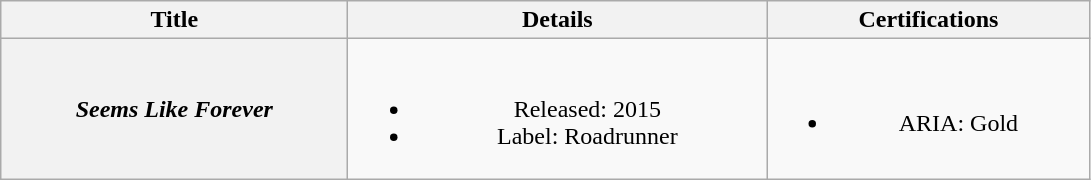<table class="wikitable plainrowheaders" style="text-align:center;">
<tr>
<th scope="col" style="width:14em;">Title</th>
<th scope="col" style="width:17em;">Details</th>
<th scope="col" style="width:13em;">Certifications</th>
</tr>
<tr>
<th scope="row"><em>Seems Like Forever</em></th>
<td><br><ul><li>Released: 2015</li><li>Label: Roadrunner</li></ul></td>
<td><br><ul><li>ARIA: Gold</li></ul></td>
</tr>
</table>
